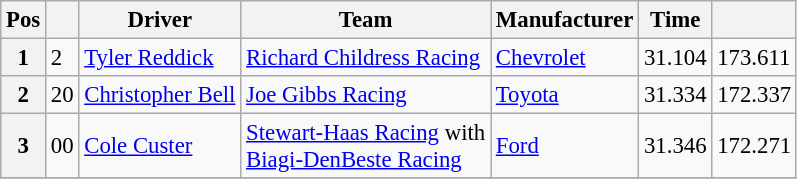<table class="wikitable" style="font-size:95%">
<tr>
<th>Pos</th>
<th></th>
<th>Driver</th>
<th>Team</th>
<th>Manufacturer</th>
<th>Time</th>
<th></th>
</tr>
<tr>
<th>1</th>
<td>2</td>
<td><a href='#'>Tyler Reddick</a></td>
<td><a href='#'>Richard Childress Racing</a></td>
<td><a href='#'>Chevrolet</a></td>
<td>31.104</td>
<td>173.611</td>
</tr>
<tr>
<th>2</th>
<td>20</td>
<td><a href='#'>Christopher Bell</a></td>
<td><a href='#'>Joe Gibbs Racing</a></td>
<td><a href='#'>Toyota</a></td>
<td>31.334</td>
<td>172.337</td>
</tr>
<tr>
<th>3</th>
<td>00</td>
<td><a href='#'>Cole Custer</a></td>
<td><a href='#'>Stewart-Haas Racing</a> with <br> <a href='#'>Biagi-DenBeste Racing</a></td>
<td><a href='#'>Ford</a></td>
<td>31.346</td>
<td>172.271</td>
</tr>
<tr>
</tr>
</table>
